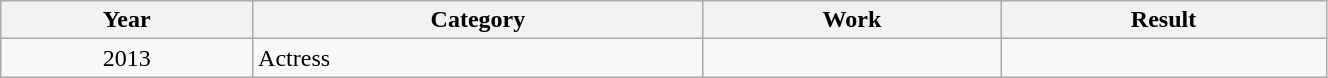<table class="wikitable" width=70%>
<tr>
<th scope="col">Year</th>
<th scope="col">Category</th>
<th scope="col">Work</th>
<th scope="col">Result</th>
</tr>
<tr>
<td align="center">2013</td>
<td>Actress</td>
<td></td>
<td></td>
</tr>
</table>
